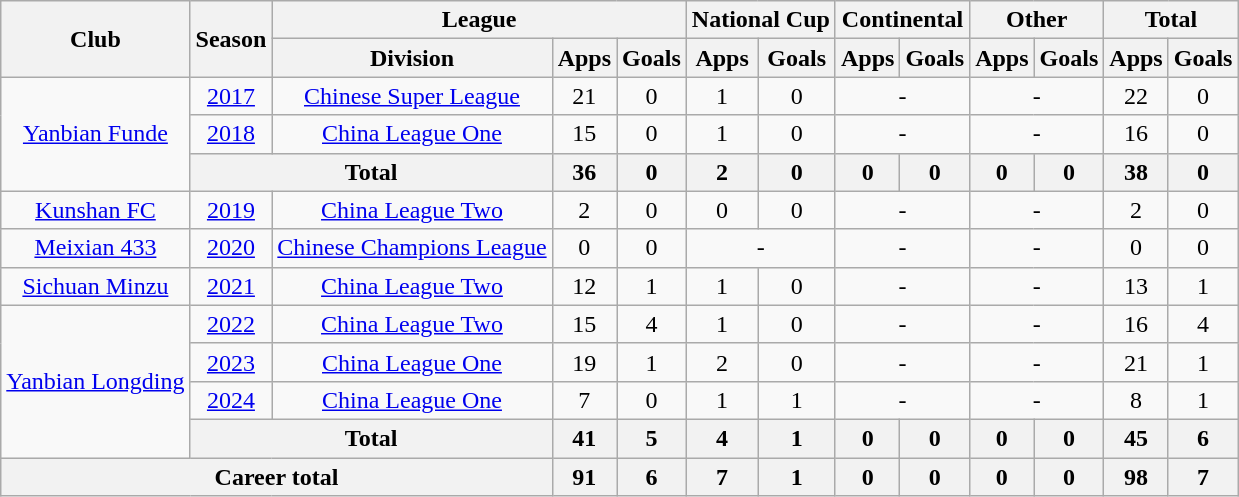<table class="wikitable" style="text-align: center">
<tr>
<th rowspan="2">Club</th>
<th rowspan="2">Season</th>
<th colspan="3">League</th>
<th colspan="2">National Cup</th>
<th colspan="2">Continental</th>
<th colspan="2">Other</th>
<th colspan="2">Total</th>
</tr>
<tr>
<th>Division</th>
<th>Apps</th>
<th>Goals</th>
<th>Apps</th>
<th>Goals</th>
<th>Apps</th>
<th>Goals</th>
<th>Apps</th>
<th>Goals</th>
<th>Apps</th>
<th>Goals</th>
</tr>
<tr>
<td rowspan=3><a href='#'>Yanbian Funde</a></td>
<td><a href='#'>2017</a></td>
<td><a href='#'>Chinese Super League</a></td>
<td>21</td>
<td>0</td>
<td>1</td>
<td>0</td>
<td colspan="2">-</td>
<td colspan="2">-</td>
<td>22</td>
<td>0</td>
</tr>
<tr>
<td><a href='#'>2018</a></td>
<td rowspan="1"><a href='#'>China League One</a></td>
<td>15</td>
<td>0</td>
<td>1</td>
<td>0</td>
<td colspan="2">-</td>
<td colspan="2">-</td>
<td>16</td>
<td>0</td>
</tr>
<tr>
<th colspan="2"><strong>Total</strong></th>
<th>36</th>
<th>0</th>
<th>2</th>
<th>0</th>
<th>0</th>
<th>0</th>
<th>0</th>
<th>0</th>
<th>38</th>
<th>0</th>
</tr>
<tr>
<td><a href='#'>Kunshan FC</a></td>
<td><a href='#'>2019</a></td>
<td><a href='#'>China League Two</a></td>
<td>2</td>
<td>0</td>
<td>0</td>
<td>0</td>
<td colspan="2">-</td>
<td colspan="2">-</td>
<td>2</td>
<td>0</td>
</tr>
<tr>
<td><a href='#'>Meixian 433</a></td>
<td><a href='#'>2020</a></td>
<td><a href='#'>Chinese Champions League</a></td>
<td>0</td>
<td>0</td>
<td colspan="2">-</td>
<td colspan="2">-</td>
<td colspan="2">-</td>
<td>0</td>
<td>0</td>
</tr>
<tr>
<td><a href='#'>Sichuan Minzu</a></td>
<td><a href='#'>2021</a></td>
<td><a href='#'>China League Two</a></td>
<td>12</td>
<td>1</td>
<td>1</td>
<td>0</td>
<td colspan="2">-</td>
<td colspan="2">-</td>
<td>13</td>
<td>1</td>
</tr>
<tr>
<td rowspan=4><a href='#'>Yanbian Longding</a></td>
<td><a href='#'>2022</a></td>
<td><a href='#'>China League Two</a></td>
<td>15</td>
<td>4</td>
<td>1</td>
<td>0</td>
<td colspan="2">-</td>
<td colspan="2">-</td>
<td>16</td>
<td>4</td>
</tr>
<tr>
<td><a href='#'>2023</a></td>
<td><a href='#'>China League One</a></td>
<td>19</td>
<td>1</td>
<td>2</td>
<td>0</td>
<td colspan="2">-</td>
<td colspan="2">-</td>
<td>21</td>
<td>1</td>
</tr>
<tr>
<td><a href='#'>2024</a></td>
<td><a href='#'>China League One</a></td>
<td>7</td>
<td>0</td>
<td>1</td>
<td>1</td>
<td colspan="2">-</td>
<td colspan="2">-</td>
<td>8</td>
<td>1</td>
</tr>
<tr>
<th colspan="2"><strong>Total</strong></th>
<th>41</th>
<th>5</th>
<th>4</th>
<th>1</th>
<th>0</th>
<th>0</th>
<th>0</th>
<th>0</th>
<th>45</th>
<th>6</th>
</tr>
<tr>
<th colspan=3>Career total</th>
<th>91</th>
<th>6</th>
<th>7</th>
<th>1</th>
<th>0</th>
<th>0</th>
<th>0</th>
<th>0</th>
<th>98</th>
<th>7</th>
</tr>
</table>
